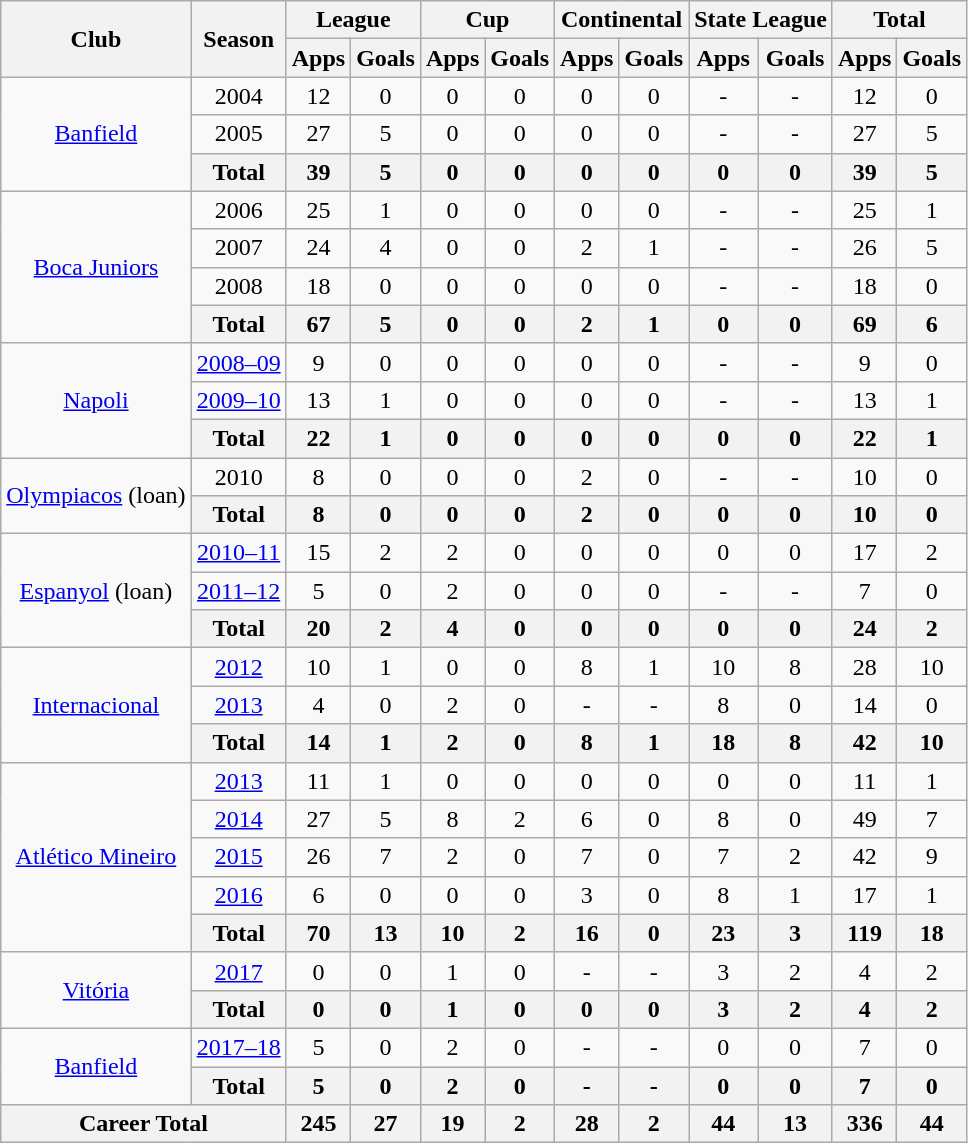<table class="wikitable" style="text-align: center;">
<tr>
<th rowspan="2">Club</th>
<th rowspan="2">Season</th>
<th colspan="2">League</th>
<th colspan="2">Cup</th>
<th colspan="2">Continental</th>
<th colspan="2">State League</th>
<th colspan="2">Total</th>
</tr>
<tr>
<th>Apps</th>
<th>Goals</th>
<th>Apps</th>
<th>Goals</th>
<th>Apps</th>
<th>Goals</th>
<th>Apps</th>
<th>Goals</th>
<th>Apps</th>
<th>Goals</th>
</tr>
<tr>
<td rowspan="3"><a href='#'>Banfield</a></td>
<td>2004</td>
<td>12</td>
<td>0</td>
<td>0</td>
<td>0</td>
<td>0</td>
<td>0</td>
<td>-</td>
<td>-</td>
<td>12</td>
<td>0</td>
</tr>
<tr>
<td>2005</td>
<td>27</td>
<td>5</td>
<td>0</td>
<td>0</td>
<td>0</td>
<td>0</td>
<td>-</td>
<td>-</td>
<td>27</td>
<td>5</td>
</tr>
<tr>
<th>Total</th>
<th>39</th>
<th>5</th>
<th>0</th>
<th>0</th>
<th>0</th>
<th>0</th>
<th>0</th>
<th>0</th>
<th>39</th>
<th>5</th>
</tr>
<tr>
<td rowspan="4"><a href='#'>Boca Juniors</a></td>
<td>2006</td>
<td>25</td>
<td>1</td>
<td>0</td>
<td>0</td>
<td>0</td>
<td>0</td>
<td>-</td>
<td>-</td>
<td>25</td>
<td>1</td>
</tr>
<tr>
<td>2007</td>
<td>24</td>
<td>4</td>
<td>0</td>
<td>0</td>
<td>2</td>
<td>1</td>
<td>-</td>
<td>-</td>
<td>26</td>
<td>5</td>
</tr>
<tr>
<td>2008</td>
<td>18</td>
<td>0</td>
<td>0</td>
<td>0</td>
<td>0</td>
<td>0</td>
<td>-</td>
<td>-</td>
<td>18</td>
<td>0</td>
</tr>
<tr>
<th>Total</th>
<th>67</th>
<th>5</th>
<th>0</th>
<th>0</th>
<th>2</th>
<th>1</th>
<th>0</th>
<th>0</th>
<th>69</th>
<th>6</th>
</tr>
<tr>
<td rowspan="3"><a href='#'>Napoli</a></td>
<td><a href='#'>2008–09</a></td>
<td>9</td>
<td>0</td>
<td>0</td>
<td>0</td>
<td>0</td>
<td>0</td>
<td>-</td>
<td>-</td>
<td>9</td>
<td>0</td>
</tr>
<tr>
<td><a href='#'>2009–10</a></td>
<td>13</td>
<td>1</td>
<td>0</td>
<td>0</td>
<td>0</td>
<td>0</td>
<td>-</td>
<td>-</td>
<td>13</td>
<td>1</td>
</tr>
<tr>
<th>Total</th>
<th>22</th>
<th>1</th>
<th>0</th>
<th>0</th>
<th>0</th>
<th>0</th>
<th>0</th>
<th>0</th>
<th>22</th>
<th>1</th>
</tr>
<tr>
<td rowspan="2"><a href='#'>Olympiacos</a> (loan)</td>
<td>2010</td>
<td>8</td>
<td>0</td>
<td>0</td>
<td>0</td>
<td>2</td>
<td>0</td>
<td>-</td>
<td>-</td>
<td>10</td>
<td>0</td>
</tr>
<tr>
<th>Total</th>
<th>8</th>
<th>0</th>
<th>0</th>
<th>0</th>
<th>2</th>
<th>0</th>
<th>0</th>
<th>0</th>
<th>10</th>
<th>0</th>
</tr>
<tr>
<td rowspan="3"><a href='#'>Espanyol</a> (loan)</td>
<td><a href='#'>2010–11</a></td>
<td>15</td>
<td>2</td>
<td>2</td>
<td>0</td>
<td>0</td>
<td>0</td>
<td>0</td>
<td>0</td>
<td>17</td>
<td>2</td>
</tr>
<tr>
<td><a href='#'>2011–12</a></td>
<td>5</td>
<td>0</td>
<td>2</td>
<td>0</td>
<td>0</td>
<td>0</td>
<td>-</td>
<td>-</td>
<td>7</td>
<td>0</td>
</tr>
<tr>
<th>Total</th>
<th>20</th>
<th>2</th>
<th>4</th>
<th>0</th>
<th>0</th>
<th>0</th>
<th>0</th>
<th>0</th>
<th>24</th>
<th>2</th>
</tr>
<tr>
<td rowspan="3"><a href='#'>Internacional</a></td>
<td><a href='#'>2012</a></td>
<td>10</td>
<td>1</td>
<td>0</td>
<td>0</td>
<td>8</td>
<td>1</td>
<td>10</td>
<td>8</td>
<td>28</td>
<td>10</td>
</tr>
<tr>
<td><a href='#'>2013</a></td>
<td>4</td>
<td>0</td>
<td>2</td>
<td>0</td>
<td>-</td>
<td>-</td>
<td>8</td>
<td>0</td>
<td>14</td>
<td>0</td>
</tr>
<tr>
<th>Total</th>
<th>14</th>
<th>1</th>
<th>2</th>
<th>0</th>
<th>8</th>
<th>1</th>
<th>18</th>
<th>8</th>
<th>42</th>
<th>10</th>
</tr>
<tr>
<td rowspan="5"><a href='#'>Atlético Mineiro</a></td>
<td><a href='#'>2013</a></td>
<td>11</td>
<td>1</td>
<td>0</td>
<td>0</td>
<td>0</td>
<td>0</td>
<td>0</td>
<td>0</td>
<td>11</td>
<td>1</td>
</tr>
<tr>
<td><a href='#'>2014</a></td>
<td>27</td>
<td>5</td>
<td>8</td>
<td>2</td>
<td>6</td>
<td>0</td>
<td>8</td>
<td>0</td>
<td>49</td>
<td>7</td>
</tr>
<tr>
<td><a href='#'>2015</a></td>
<td>26</td>
<td>7</td>
<td>2</td>
<td>0</td>
<td>7</td>
<td>0</td>
<td>7</td>
<td>2</td>
<td>42</td>
<td>9</td>
</tr>
<tr>
<td><a href='#'>2016</a></td>
<td>6</td>
<td>0</td>
<td>0</td>
<td>0</td>
<td>3</td>
<td>0</td>
<td>8</td>
<td>1</td>
<td>17</td>
<td>1</td>
</tr>
<tr>
<th>Total</th>
<th>70</th>
<th>13</th>
<th>10</th>
<th>2</th>
<th>16</th>
<th>0</th>
<th>23</th>
<th>3</th>
<th>119</th>
<th>18</th>
</tr>
<tr>
<td rowspan="2"><a href='#'>Vitória</a></td>
<td><a href='#'>2017</a></td>
<td>0</td>
<td>0</td>
<td>1</td>
<td>0</td>
<td>-</td>
<td>-</td>
<td>3</td>
<td>2</td>
<td>4</td>
<td>2</td>
</tr>
<tr>
<th>Total</th>
<th>0</th>
<th>0</th>
<th>1</th>
<th>0</th>
<th>0</th>
<th>0</th>
<th>3</th>
<th>2</th>
<th>4</th>
<th>2</th>
</tr>
<tr>
<td rowspan="2"><a href='#'>Banfield</a></td>
<td><a href='#'>2017–18</a></td>
<td>5</td>
<td>0</td>
<td>2</td>
<td>0</td>
<td>-</td>
<td>-</td>
<td>0</td>
<td>0</td>
<td>7</td>
<td>0</td>
</tr>
<tr>
<th>Total</th>
<th>5</th>
<th>0</th>
<th>2</th>
<th>0</th>
<th>-</th>
<th>-</th>
<th>0</th>
<th>0</th>
<th>7</th>
<th>0</th>
</tr>
<tr>
<th colspan="2">Career Total</th>
<th>245</th>
<th>27</th>
<th>19</th>
<th>2</th>
<th>28</th>
<th>2</th>
<th>44</th>
<th>13</th>
<th>336</th>
<th>44</th>
</tr>
</table>
